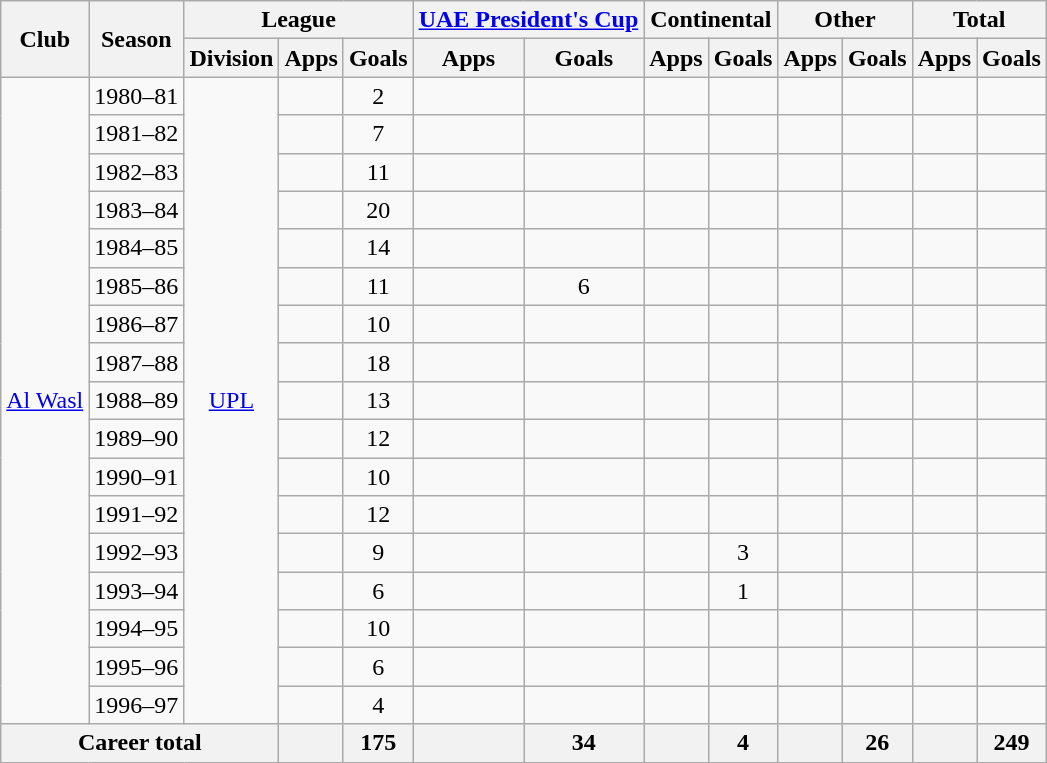<table class="wikitable" style="text-align:center">
<tr>
<th rowspan="2">Club</th>
<th rowspan="2">Season</th>
<th colspan="3">League</th>
<th colspan="2"><a href='#'>UAE President's Cup</a></th>
<th colspan="2">Continental </th>
<th colspan="2">Other</th>
<th colspan="2">Total</th>
</tr>
<tr>
<th>Division</th>
<th>Apps</th>
<th>Goals</th>
<th>Apps</th>
<th>Goals</th>
<th>Apps</th>
<th>Goals</th>
<th>Apps</th>
<th>Goals</th>
<th>Apps</th>
<th>Goals</th>
</tr>
<tr align=center>
<td rowspan="17" align=center valign=center><a href='#'>Al Wasl</a></td>
<td 1980–81 UAE Pro League>1980–81</td>
<td rowspan="17"><a href='#'>UPL</a></td>
<td></td>
<td>2</td>
<td></td>
<td></td>
<td></td>
<td></td>
<td></td>
<td></td>
<td></td>
<td></td>
</tr>
<tr>
<td 1981–82 UAE Pro League>1981–82</td>
<td></td>
<td>7</td>
<td></td>
<td></td>
<td></td>
<td></td>
<td></td>
<td></td>
<td></td>
<td></td>
</tr>
<tr>
<td 1982–83 UAE Pro League>1982–83</td>
<td></td>
<td>11</td>
<td></td>
<td></td>
<td></td>
<td></td>
<td></td>
<td></td>
<td></td>
<td></td>
</tr>
<tr>
<td 1983–84 UAE Pro League>1983–84</td>
<td></td>
<td>20</td>
<td></td>
<td></td>
<td></td>
<td></td>
<td></td>
<td></td>
<td></td>
<td></td>
</tr>
<tr>
<td 1984–85 UAE Pro League>1984–85</td>
<td></td>
<td>14</td>
<td></td>
<td></td>
<td></td>
<td></td>
<td></td>
<td></td>
<td></td>
<td></td>
</tr>
<tr>
<td 1985–86 UAE Pro League>1985–86</td>
<td></td>
<td>11</td>
<td></td>
<td>6</td>
<td></td>
<td></td>
<td></td>
<td></td>
<td></td>
<td></td>
</tr>
<tr>
<td 1986–87 UAE Pro League>1986–87</td>
<td></td>
<td>10</td>
<td></td>
<td></td>
<td></td>
<td></td>
<td></td>
<td></td>
<td></td>
<td></td>
</tr>
<tr>
<td 1987–88 UAE Pro League>1987–88</td>
<td></td>
<td>18</td>
<td></td>
<td></td>
<td></td>
<td></td>
<td></td>
<td></td>
<td></td>
<td></td>
</tr>
<tr>
<td 1988–89 UAE Pro League>1988–89</td>
<td></td>
<td>13</td>
<td></td>
<td></td>
<td></td>
<td></td>
<td></td>
<td></td>
<td></td>
<td></td>
</tr>
<tr>
<td 1989–90 UAE Pro League>1989–90</td>
<td></td>
<td>12</td>
<td></td>
<td></td>
<td></td>
<td></td>
<td></td>
<td></td>
<td></td>
<td></td>
</tr>
<tr>
<td 1990–91 UAE Pro League>1990–91</td>
<td></td>
<td>10</td>
<td></td>
<td></td>
<td></td>
<td></td>
<td></td>
<td></td>
<td></td>
<td></td>
</tr>
<tr>
<td 1991–92 UAE Pro League>1991–92</td>
<td></td>
<td>12</td>
<td></td>
<td></td>
<td></td>
<td></td>
<td></td>
<td></td>
<td></td>
<td></td>
</tr>
<tr>
<td 1992–93 UAE Pro League>1992–93</td>
<td></td>
<td>9</td>
<td></td>
<td></td>
<td></td>
<td>3</td>
<td></td>
<td></td>
<td></td>
<td></td>
</tr>
<tr>
<td 1993–94 UAE Pro League>1993–94</td>
<td></td>
<td>6</td>
<td></td>
<td></td>
<td></td>
<td>1</td>
<td></td>
<td></td>
<td></td>
<td></td>
</tr>
<tr>
<td 1994–95 UAE Pro League>1994–95</td>
<td></td>
<td>10</td>
<td></td>
<td></td>
<td></td>
<td></td>
<td></td>
<td></td>
<td></td>
<td></td>
</tr>
<tr>
<td 1995–96 UAE Pro League>1995–96</td>
<td></td>
<td>6</td>
<td></td>
<td></td>
<td></td>
<td></td>
<td></td>
<td></td>
<td></td>
<td></td>
</tr>
<tr>
<td 1996–97 UAE Pro League>1996–97</td>
<td></td>
<td>4</td>
<td></td>
<td></td>
<td></td>
<td></td>
<td></td>
<td></td>
<td></td>
<td></td>
</tr>
<tr align=center>
<th colspan="3">Career total</th>
<th></th>
<th>175</th>
<th></th>
<th>34</th>
<th></th>
<th>4</th>
<th></th>
<th>26</th>
<th></th>
<th>249</th>
</tr>
</table>
